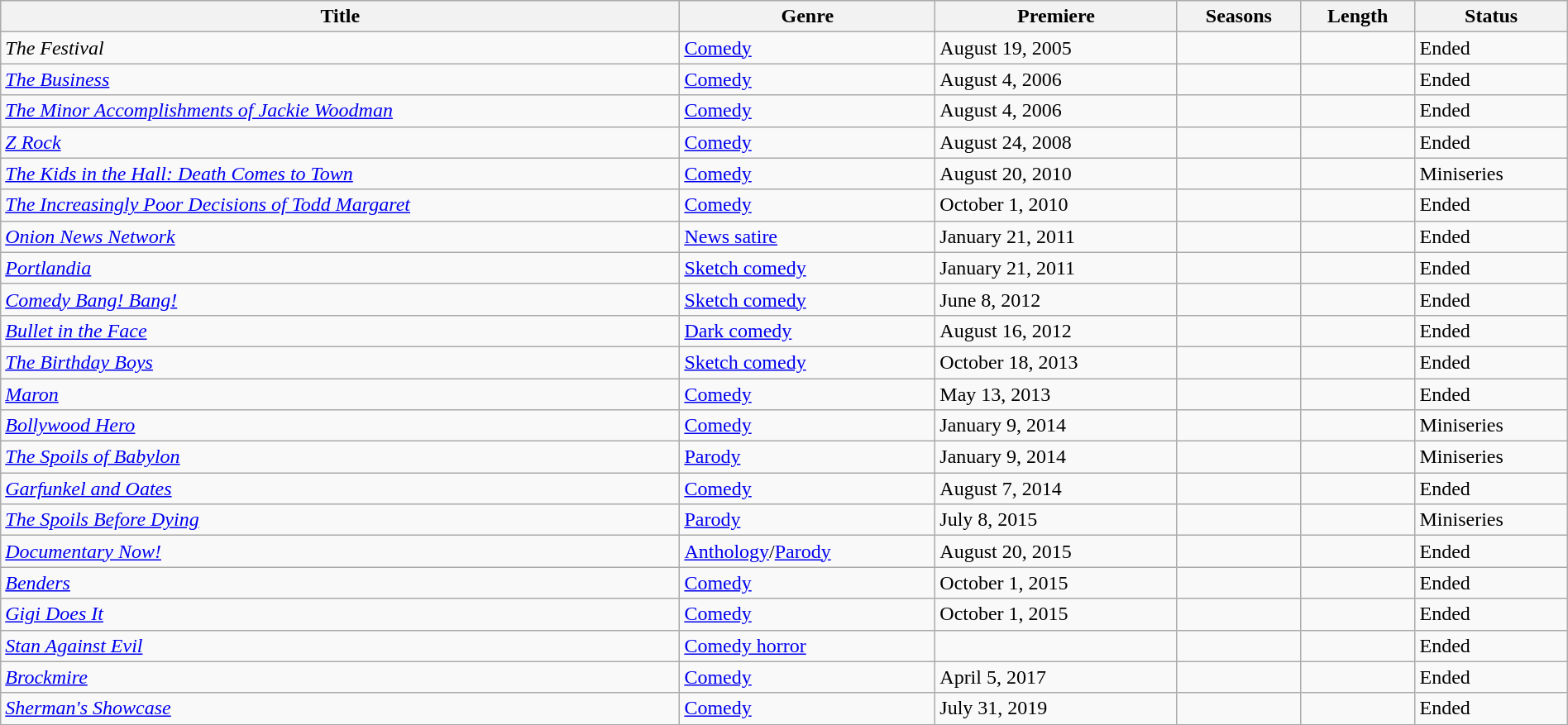<table class="wikitable sortable" style="width:100%">
<tr>
<th>Title</th>
<th>Genre</th>
<th>Premiere</th>
<th>Seasons</th>
<th>Length</th>
<th>Status</th>
</tr>
<tr>
<td><em>The Festival</em></td>
<td><a href='#'>Comedy</a></td>
<td>August 19, 2005</td>
<td></td>
<td></td>
<td>Ended</td>
</tr>
<tr>
<td><em><a href='#'>The Business</a></em></td>
<td><a href='#'>Comedy</a></td>
<td>August 4, 2006</td>
<td></td>
<td></td>
<td>Ended</td>
</tr>
<tr>
<td><em><a href='#'>The Minor Accomplishments of Jackie Woodman</a></em></td>
<td><a href='#'>Comedy</a></td>
<td>August 4, 2006</td>
<td></td>
<td></td>
<td>Ended</td>
</tr>
<tr>
<td><em><a href='#'>Z Rock</a></em></td>
<td><a href='#'>Comedy</a></td>
<td>August 24, 2008</td>
<td></td>
<td></td>
<td>Ended</td>
</tr>
<tr>
<td><em><a href='#'>The Kids in the Hall: Death Comes to Town</a></em></td>
<td><a href='#'>Comedy</a></td>
<td>August 20, 2010</td>
<td></td>
<td></td>
<td>Miniseries</td>
</tr>
<tr>
<td><em><a href='#'>The Increasingly Poor Decisions of Todd Margaret</a></em></td>
<td><a href='#'>Comedy</a></td>
<td>October 1, 2010</td>
<td></td>
<td></td>
<td>Ended</td>
</tr>
<tr>
<td><em><a href='#'>Onion News Network</a></em></td>
<td><a href='#'>News satire</a></td>
<td>January 21, 2011</td>
<td></td>
<td></td>
<td>Ended</td>
</tr>
<tr>
<td><em><a href='#'>Portlandia</a></em></td>
<td><a href='#'>Sketch comedy</a></td>
<td>January 21, 2011</td>
<td></td>
<td></td>
<td>Ended</td>
</tr>
<tr>
<td><em><a href='#'>Comedy Bang! Bang!</a></em></td>
<td><a href='#'>Sketch comedy</a></td>
<td>June 8, 2012</td>
<td></td>
<td></td>
<td>Ended</td>
</tr>
<tr>
<td><em><a href='#'>Bullet in the Face</a></em></td>
<td><a href='#'>Dark comedy</a></td>
<td>August 16, 2012</td>
<td></td>
<td></td>
<td>Ended</td>
</tr>
<tr>
<td><em><a href='#'>The Birthday Boys</a></em></td>
<td><a href='#'>Sketch comedy</a></td>
<td>October 18, 2013</td>
<td></td>
<td></td>
<td>Ended</td>
</tr>
<tr>
<td><em><a href='#'>Maron</a></em></td>
<td><a href='#'>Comedy</a></td>
<td>May 13, 2013</td>
<td></td>
<td></td>
<td>Ended</td>
</tr>
<tr>
<td><em><a href='#'>Bollywood Hero</a></em></td>
<td><a href='#'>Comedy</a></td>
<td>January 9, 2014</td>
<td></td>
<td></td>
<td>Miniseries</td>
</tr>
<tr>
<td><em><a href='#'>The Spoils of Babylon</a></em></td>
<td><a href='#'>Parody</a></td>
<td>January 9, 2014</td>
<td></td>
<td></td>
<td>Miniseries</td>
</tr>
<tr>
<td><em><a href='#'>Garfunkel and Oates</a></em></td>
<td><a href='#'>Comedy</a></td>
<td>August 7, 2014</td>
<td></td>
<td></td>
<td>Ended</td>
</tr>
<tr>
<td><em><a href='#'>The Spoils Before Dying</a></em></td>
<td><a href='#'>Parody</a></td>
<td>July 8, 2015</td>
<td></td>
<td></td>
<td>Miniseries</td>
</tr>
<tr>
<td><em><a href='#'>Documentary Now!</a></em></td>
<td><a href='#'>Anthology</a>/<a href='#'>Parody</a></td>
<td>August 20, 2015</td>
<td></td>
<td></td>
<td>Ended</td>
</tr>
<tr>
<td><em><a href='#'>Benders</a></em></td>
<td><a href='#'>Comedy</a></td>
<td>October 1, 2015</td>
<td></td>
<td></td>
<td>Ended</td>
</tr>
<tr>
<td><em><a href='#'>Gigi Does It</a></em></td>
<td><a href='#'>Comedy</a></td>
<td>October 1, 2015</td>
<td></td>
<td></td>
<td>Ended</td>
</tr>
<tr>
<td><em><a href='#'>Stan Against Evil</a></em></td>
<td><a href='#'>Comedy horror</a></td>
<td></td>
<td></td>
<td></td>
<td>Ended</td>
</tr>
<tr>
<td><em><a href='#'>Brockmire</a></em></td>
<td><a href='#'>Comedy</a></td>
<td>April 5, 2017</td>
<td></td>
<td></td>
<td>Ended</td>
</tr>
<tr>
<td><em><a href='#'>Sherman's Showcase</a></em></td>
<td><a href='#'>Comedy</a></td>
<td>July 31, 2019</td>
<td></td>
<td></td>
<td>Ended</td>
</tr>
<tr>
</tr>
</table>
